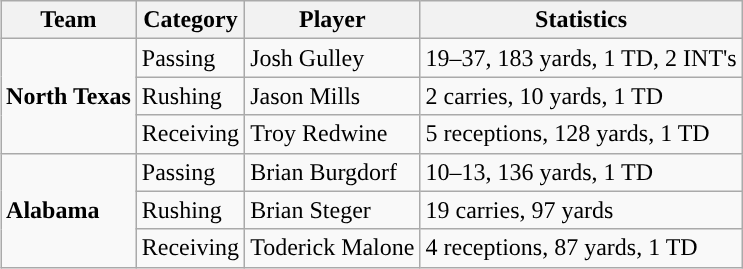<table class="wikitable" style="float: right;">
<tr>
<th>Team</th>
<th>Category</th>
<th>Player</th>
<th>Statistics</th>
</tr>
<tr>
<td rowspan=3><strong>North Texas</strong></td>
<td>Passing</td>
<td>Josh Gulley</td>
<td>19–37, 183 yards, 1 TD, 2 INT's</td>
</tr>
<tr>
<td>Rushing</td>
<td>Jason Mills</td>
<td>2 carries, 10 yards, 1 TD</td>
</tr>
<tr>
<td>Receiving</td>
<td>Troy Redwine</td>
<td>5 receptions, 128 yards, 1 TD</td>
</tr>
<tr>
<td rowspan=3><strong>Alabama</strong></td>
<td>Passing</td>
<td>Brian Burgdorf</td>
<td>10–13, 136 yards, 1 TD</td>
</tr>
<tr>
<td>Rushing</td>
<td>Brian Steger</td>
<td>19 carries, 97 yards</td>
</tr>
<tr>
<td>Receiving</td>
<td>Toderick Malone</td>
<td>4 receptions, 87 yards, 1 TD</td>
</tr>
</table>
